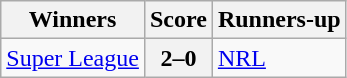<table class="wikitable">
<tr>
<th>Winners</th>
<th>Score</th>
<th>Runners-up</th>
</tr>
<tr>
<td> <a href='#'>Super League</a></td>
<th>2–0</th>
<td> <a href='#'>NRL</a></td>
</tr>
</table>
